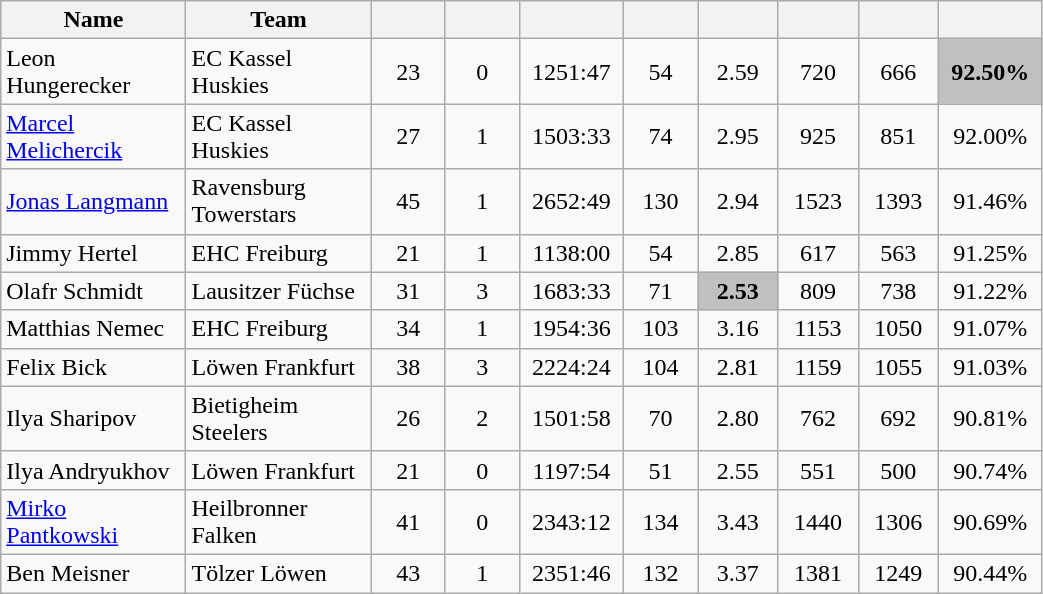<table class="wikitable sortable" style="text-align:center; width:55%">
<tr class="hintergrundfarbe5">
<th width="15%" class="unsortable">Name</th>
<th width="15%" class="unsortable">Team</th>
<th width="6%"></th>
<th width="6%"></th>
<th width="7.5%"></th>
<th width="6%"></th>
<th width="6.5%"></th>
<th width="6.5%"></th>
<th width="6.5%"></th>
<th width="7.5%"></th>
</tr>
<tr>
<td style="text-align:left;">Leon Hungerecker</td>
<td style="text-align:left">EC Kassel Huskies</td>
<td>23</td>
<td>0</td>
<td>1251:47</td>
<td>54</td>
<td>2.59</td>
<td>720</td>
<td>666</td>
<td bgcolor="silver"><strong>92.50%</strong></td>
</tr>
<tr>
<td style="text-align:left;"><a href='#'>Marcel Melichercik</a></td>
<td style="text-align:left">EC Kassel Huskies</td>
<td>27</td>
<td>1</td>
<td>1503:33</td>
<td>74</td>
<td>2.95</td>
<td>925</td>
<td>851</td>
<td>92.00%</td>
</tr>
<tr>
<td style="text-align:left;"><a href='#'>Jonas Langmann</a></td>
<td style="text-align:left">Ravensburg Towerstars</td>
<td>45</td>
<td>1</td>
<td>2652:49</td>
<td>130</td>
<td>2.94</td>
<td>1523</td>
<td>1393</td>
<td>91.46%</td>
</tr>
<tr>
<td style="text-align:left;">Jimmy Hertel</td>
<td style="text-align:left">EHC Freiburg</td>
<td>21</td>
<td>1</td>
<td>1138:00</td>
<td>54</td>
<td>2.85</td>
<td>617</td>
<td>563</td>
<td>91.25%</td>
</tr>
<tr>
<td style="text-align:left;">Olafr Schmidt</td>
<td style="text-align:left">Lausitzer Füchse</td>
<td>31</td>
<td>3</td>
<td>1683:33</td>
<td>71</td>
<td bgcolor="silver"><strong>2.53</strong></td>
<td>809</td>
<td>738</td>
<td>91.22%</td>
</tr>
<tr>
<td style="text-align:left;">Matthias Nemec</td>
<td style="text-align:left">EHC Freiburg</td>
<td>34</td>
<td>1</td>
<td>1954:36</td>
<td>103</td>
<td>3.16</td>
<td>1153</td>
<td>1050</td>
<td>91.07%</td>
</tr>
<tr>
<td style="text-align:left;">Felix Bick</td>
<td style="text-align:left">Löwen Frankfurt</td>
<td>38</td>
<td>3</td>
<td>2224:24</td>
<td>104</td>
<td>2.81</td>
<td>1159</td>
<td>1055</td>
<td>91.03%</td>
</tr>
<tr>
<td style="text-align:left;">Ilya Sharipov</td>
<td style="text-align:left">Bietigheim Steelers</td>
<td>26</td>
<td>2</td>
<td>1501:58</td>
<td>70</td>
<td>2.80</td>
<td>762</td>
<td>692</td>
<td>90.81%</td>
</tr>
<tr>
<td style="text-align:left;">Ilya Andryukhov</td>
<td style="text-align:left">Löwen Frankfurt</td>
<td>21</td>
<td>0</td>
<td>1197:54</td>
<td>51</td>
<td>2.55</td>
<td>551</td>
<td>500</td>
<td>90.74%</td>
</tr>
<tr>
<td style="text-align:left;"><a href='#'>Mirko Pantkowski</a></td>
<td style="text-align:left">Heilbronner Falken</td>
<td>41</td>
<td>0</td>
<td>2343:12</td>
<td>134</td>
<td>3.43</td>
<td>1440</td>
<td>1306</td>
<td>90.69%</td>
</tr>
<tr>
<td style="text-align:left;">Ben Meisner</td>
<td style="text-align:left">Tölzer Löwen</td>
<td>43</td>
<td>1</td>
<td>2351:46</td>
<td>132</td>
<td>3.37</td>
<td>1381</td>
<td>1249</td>
<td>90.44%</td>
</tr>
</table>
